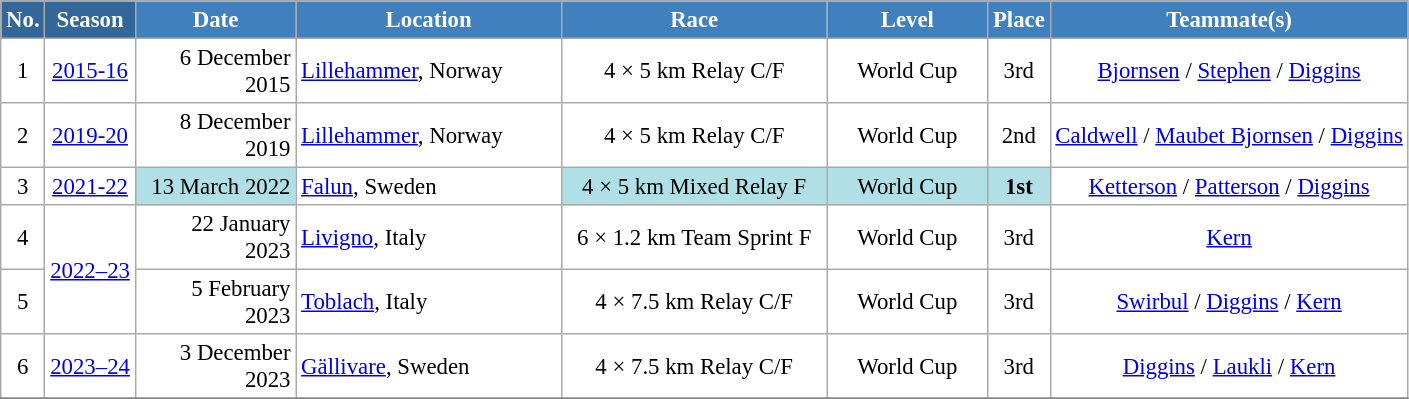<table class="wikitable sortable" style="font-size:95%; text-align:center; border:gray solid 1px; background:#fff;">
<tr style="background:#efefef;">
<th style="background:#369; color:white;">No.</th>
<th style="background:#369; color:white;">Season</th>
<th style="background:#4180be; color:white; width:100px;">Date</th>
<th style="background:#4180be; color:white; width:170px;">Location</th>
<th style="background:#4180be; color:white; width:170px;">Race</th>
<th style="background:#4180be; color:white; width:100px;">Level</th>
<th style="background:#4180be; color:white;">Place</th>
<th style="background:#4180be; color:white;">Teammate(s)</th>
</tr>
<tr>
<td align=center>1</td>
<td rowspan="1" style="text-align:center;"><a href='#'>2015-16</a></td>
<td style="text-align:right;">6 December 2015</td>
<td align=left> <a href='#'>Lillehammer</a>, Norway</td>
<td>4 × 5 km Relay C/F</td>
<td>World Cup</td>
<td>3rd</td>
<td><a href='#'>Bjornsen</a> / <a href='#'>Stephen</a> / <a href='#'>Diggins</a></td>
</tr>
<tr>
<td align=center>2</td>
<td rowspan="1" style="text-align:center;"><a href='#'>2019-20</a></td>
<td style="text-align:right;">8 December 2019</td>
<td align=left> <a href='#'>Lillehammer</a>, Norway</td>
<td>4 × 5 km Relay C/F</td>
<td>World Cup</td>
<td>2nd</td>
<td><a href='#'>Caldwell</a> / <a href='#'>Maubet Bjornsen</a> / <a href='#'>Diggins</a></td>
</tr>
<tr>
<td align=center>3</td>
<td rowspan="1" style="text-align:center;"><a href='#'>2021-22</a></td>
<td bgcolor="#BOEOE6" style="text-align:right;">13 March 2022</td>
<td align=left> <a href='#'>Falun</a>, Sweden</td>
<td bgcolor="#BOEOE6">4 × 5 km Mixed Relay F</td>
<td bgcolor="#BOEOE6">World Cup</td>
<td bgcolor="#BOEOE6"><strong>1st</strong></td>
<td><a href='#'>Ketterson</a> / <a href='#'>Patterson</a> / <a href='#'>Diggins</a></td>
</tr>
<tr>
<td align=center>4</td>
<td rowspan=2 align=center><a href='#'>2022–23</a></td>
<td align=right>22 January 2023</td>
<td align=left> <a href='#'>Livigno</a>, Italy</td>
<td>6 × 1.2 km Team Sprint F</td>
<td>World Cup</td>
<td>3rd</td>
<td><a href='#'>Kern</a></td>
</tr>
<tr>
<td align=center>5</td>
<td align=right>5 February 2023</td>
<td align=left> <a href='#'>Toblach</a>, Italy</td>
<td>4 × 7.5 km Relay C/F</td>
<td>World Cup</td>
<td>3rd</td>
<td><a href='#'>Swirbul</a> / <a href='#'>Diggins</a> / <a href='#'>Kern</a></td>
</tr>
<tr>
<td align=center>6</td>
<td rowspan=1 align=center><a href='#'>2023–24</a></td>
<td align=right>3 December 2023</td>
<td align=left> <a href='#'>Gällivare</a>, Sweden</td>
<td>4 × 7.5 km Relay C/F</td>
<td>World Cup</td>
<td>3rd</td>
<td><a href='#'>Diggins</a> / <a href='#'>Laukli</a> / <a href='#'>Kern</a></td>
</tr>
<tr>
</tr>
</table>
